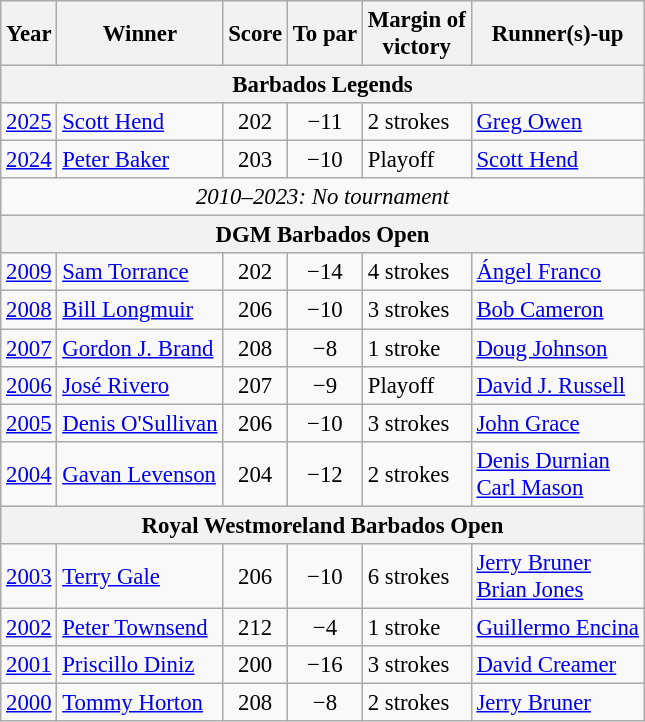<table class="wikitable" style="font-size:95%">
<tr>
<th>Year</th>
<th>Winner</th>
<th>Score</th>
<th>To par</th>
<th>Margin of<br>victory</th>
<th>Runner(s)-up</th>
</tr>
<tr>
<th colspan=7>Barbados Legends</th>
</tr>
<tr>
<td><a href='#'>2025</a></td>
<td> <a href='#'>Scott Hend</a></td>
<td align=center>202</td>
<td align=center>−11</td>
<td>2 strokes</td>
<td> <a href='#'>Greg Owen</a></td>
</tr>
<tr>
<td><a href='#'>2024</a></td>
<td> <a href='#'>Peter Baker</a></td>
<td align=center>203</td>
<td align=center>−10</td>
<td>Playoff</td>
<td> <a href='#'>Scott Hend</a></td>
</tr>
<tr>
<td colspan=7 align=center><em>2010–2023: No tournament</em></td>
</tr>
<tr>
<th colspan=7>DGM Barbados Open</th>
</tr>
<tr>
<td><a href='#'>2009</a></td>
<td> <a href='#'>Sam Torrance</a></td>
<td align=center>202</td>
<td align=center>−14</td>
<td>4 strokes</td>
<td> <a href='#'>Ángel Franco</a></td>
</tr>
<tr>
<td><a href='#'>2008</a></td>
<td> <a href='#'>Bill Longmuir</a></td>
<td align=center>206</td>
<td align=center>−10</td>
<td>3 strokes</td>
<td> <a href='#'>Bob Cameron</a></td>
</tr>
<tr>
<td><a href='#'>2007</a></td>
<td> <a href='#'>Gordon J. Brand</a></td>
<td align=center>208</td>
<td align=center>−8</td>
<td>1 stroke</td>
<td> <a href='#'>Doug Johnson</a></td>
</tr>
<tr>
<td><a href='#'>2006</a></td>
<td> <a href='#'>José Rivero</a></td>
<td align=center>207</td>
<td align=center>−9</td>
<td>Playoff</td>
<td> <a href='#'>David J. Russell</a></td>
</tr>
<tr>
<td><a href='#'>2005</a></td>
<td> <a href='#'>Denis O'Sullivan</a></td>
<td align=center>206</td>
<td align=center>−10</td>
<td>3 strokes</td>
<td> <a href='#'>John Grace</a></td>
</tr>
<tr>
<td><a href='#'>2004</a></td>
<td> <a href='#'>Gavan Levenson</a></td>
<td align=center>204</td>
<td align=center>−12</td>
<td>2 strokes</td>
<td> <a href='#'>Denis Durnian</a><br> <a href='#'>Carl Mason</a></td>
</tr>
<tr>
<th colspan=7>Royal Westmoreland Barbados Open</th>
</tr>
<tr>
<td><a href='#'>2003</a></td>
<td> <a href='#'>Terry Gale</a></td>
<td align=center>206</td>
<td align=center>−10</td>
<td>6 strokes</td>
<td> <a href='#'>Jerry Bruner</a><br> <a href='#'>Brian Jones</a></td>
</tr>
<tr>
<td><a href='#'>2002</a></td>
<td> <a href='#'>Peter Townsend</a></td>
<td align=center>212</td>
<td align=center>−4</td>
<td>1 stroke</td>
<td> <a href='#'>Guillermo Encina</a></td>
</tr>
<tr>
<td><a href='#'>2001</a></td>
<td> <a href='#'>Priscillo Diniz</a></td>
<td align=center>200</td>
<td align=center>−16</td>
<td>3 strokes</td>
<td> <a href='#'>David Creamer</a></td>
</tr>
<tr>
<td><a href='#'>2000</a></td>
<td> <a href='#'>Tommy Horton</a></td>
<td align=center>208</td>
<td align=center>−8</td>
<td>2 strokes</td>
<td> <a href='#'>Jerry Bruner</a></td>
</tr>
</table>
